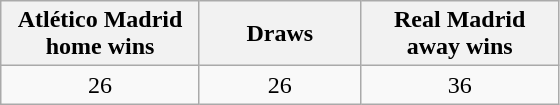<table class="wikitable" text-align:center">
<tr>
<th width=125>Atlético Madrid<br>home wins</th>
<th width=100>Draws</th>
<th width=125>Real Madrid<br>away wins</th>
</tr>
<tr>
<td align="center">26</td>
<td align="center">26</td>
<td align="center">36</td>
</tr>
</table>
